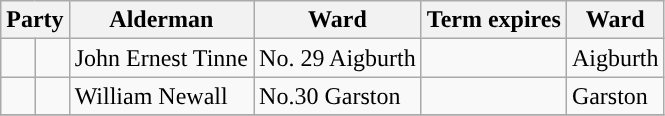<table class="wikitable">
<tr>
<th colspan="2">Party</th>
<th>Alderman</th>
<th>Ward</th>
<th>Term expires</th>
<th>Ward</th>
</tr>
<tr>
<td style="background-color:"></td>
<td></td>
<td>John Ernest Tinne</td>
<td>No. 29 Aigburth</td>
<td></td>
<td>Aigburth</td>
</tr>
<tr>
<td style="background-color:"></td>
<td></td>
<td>William Newall</td>
<td>No.30 Garston</td>
<td></td>
<td>Garston</td>
</tr>
<tr>
</tr>
</table>
